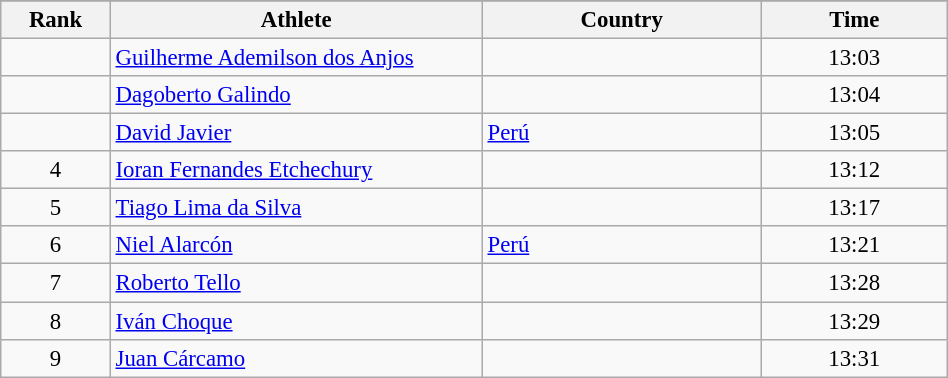<table class="wikitable sortable" style=" text-align:center; font-size:95%;" width="50%">
<tr>
</tr>
<tr>
<th width=5%>Rank</th>
<th width=20%>Athlete</th>
<th width=15%>Country</th>
<th width=10%>Time</th>
</tr>
<tr>
<td align=center></td>
<td align=left><a href='#'>Guilherme Ademilson dos Anjos</a></td>
<td align=left></td>
<td>13:03</td>
</tr>
<tr>
<td align=center></td>
<td align=left><a href='#'>Dagoberto Galindo</a></td>
<td align=left></td>
<td>13:04</td>
</tr>
<tr>
<td align=center></td>
<td align=left><a href='#'>David Javier</a></td>
<td align=left> <a href='#'>Perú</a></td>
<td>13:05</td>
</tr>
<tr>
<td align=center>4</td>
<td align=left><a href='#'>Ioran Fernandes Etchechury</a></td>
<td align=left></td>
<td>13:12</td>
</tr>
<tr>
<td align=center>5</td>
<td align=left><a href='#'>Tiago Lima da Silva</a></td>
<td align=left></td>
<td>13:17</td>
</tr>
<tr>
<td align=center>6</td>
<td align=left><a href='#'>Niel Alarcón</a></td>
<td align=left> <a href='#'>Perú</a></td>
<td>13:21</td>
</tr>
<tr>
<td align=center>7</td>
<td align=left><a href='#'>Roberto Tello</a></td>
<td align=left></td>
<td>13:28</td>
</tr>
<tr>
<td align=center>8</td>
<td align=left><a href='#'>Iván Choque</a></td>
<td align=left></td>
<td>13:29</td>
</tr>
<tr>
<td align=center>9</td>
<td align=left><a href='#'>Juan Cárcamo</a></td>
<td align=left></td>
<td>13:31</td>
</tr>
</table>
